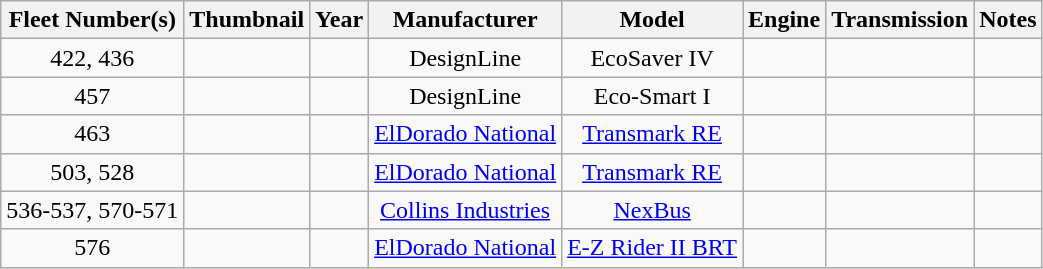<table class=wikitable>
<tr>
<th>Fleet Number(s)</th>
<th>Thumbnail</th>
<th>Year</th>
<th>Manufacturer</th>
<th>Model</th>
<th>Engine</th>
<th>Transmission</th>
<th>Notes</th>
</tr>
<tr align="center">
<td>422, 436</td>
<td></td>
<td></td>
<td>DesignLine</td>
<td>EcoSaver IV</td>
<td></td>
<td></td>
<td></td>
</tr>
<tr align="center">
<td>457</td>
<td></td>
<td></td>
<td>DesignLine</td>
<td>Eco-Smart I</td>
<td></td>
<td></td>
<td></td>
</tr>
<tr align="center">
<td>463</td>
<td></td>
<td></td>
<td><a href='#'>ElDorado National</a></td>
<td><a href='#'>Transmark RE</a></td>
<td></td>
<td></td>
<td></td>
</tr>
<tr align="center">
<td>503, 528</td>
<td></td>
<td></td>
<td><a href='#'>ElDorado National</a></td>
<td><a href='#'>Transmark RE</a></td>
<td></td>
<td></td>
<td></td>
</tr>
<tr align="center">
<td>536-537, 570-571</td>
<td></td>
<td></td>
<td><a href='#'>Collins Industries</a></td>
<td><a href='#'>NexBus</a></td>
<td></td>
<td></td>
<td></td>
</tr>
<tr align="center">
<td>576</td>
<td></td>
<td></td>
<td><a href='#'>ElDorado National</a></td>
<td><a href='#'>E-Z Rider II BRT</a></td>
<td></td>
<td></td>
<td></td>
</tr>
</table>
